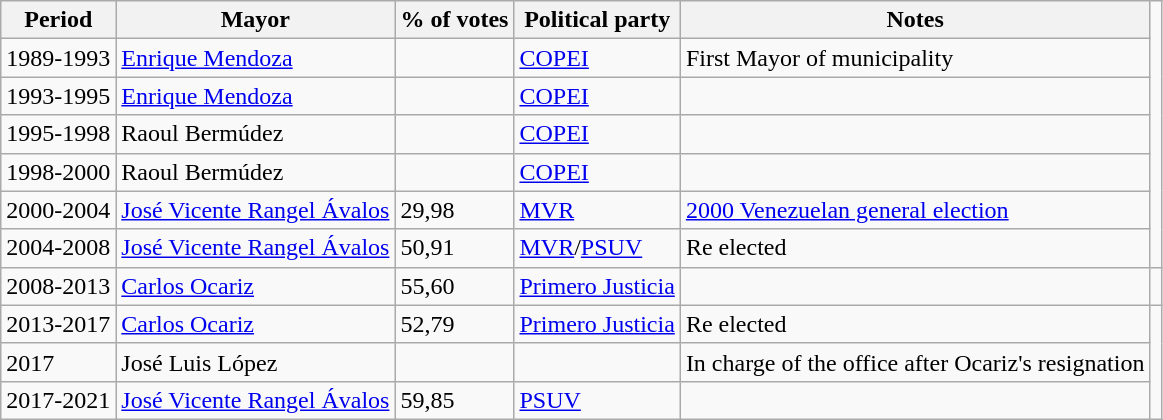<table class="wikitable">
<tr>
<th>Period</th>
<th>Mayor</th>
<th>% of votes</th>
<th>Political party</th>
<th>Notes</th>
</tr>
<tr>
<td>1989-1993</td>
<td><a href='#'>Enrique Mendoza</a></td>
<td></td>
<td><a href='#'>COPEI</a></td>
<td>First Mayor of municipality</td>
</tr>
<tr>
<td>1993-1995</td>
<td><a href='#'>Enrique Mendoza</a></td>
<td></td>
<td><a href='#'>COPEI</a></td>
<td></td>
</tr>
<tr>
<td>1995-1998</td>
<td>Raoul Bermúdez</td>
<td></td>
<td><a href='#'>COPEI</a></td>
<td></td>
</tr>
<tr>
<td>1998-2000</td>
<td>Raoul Bermúdez</td>
<td></td>
<td><a href='#'>COPEI</a></td>
<td></td>
</tr>
<tr>
<td>2000-2004</td>
<td><a href='#'>José Vicente Rangel Ávalos</a></td>
<td>29,98</td>
<td><a href='#'>MVR</a></td>
<td><a href='#'>2000 Venezuelan general election</a></td>
</tr>
<tr>
<td>2004-2008</td>
<td><a href='#'>José Vicente Rangel Ávalos</a></td>
<td>50,91</td>
<td><a href='#'>MVR</a>/<a href='#'>PSUV</a></td>
<td>Re elected</td>
</tr>
<tr>
<td>2008-2013</td>
<td><a href='#'>Carlos Ocariz</a></td>
<td>55,60</td>
<td><a href='#'>Primero Justicia</a></td>
<td></td>
<td></td>
</tr>
<tr>
<td>2013-2017</td>
<td><a href='#'>Carlos Ocariz</a></td>
<td>52,79</td>
<td><a href='#'>Primero Justicia</a></td>
<td>Re elected</td>
</tr>
<tr>
<td>2017</td>
<td>José Luis López</td>
<td></td>
<td></td>
<td>In charge of the office after Ocariz's resignation</td>
</tr>
<tr>
<td>2017-2021</td>
<td><a href='#'>José Vicente Rangel Ávalos</a></td>
<td>59,85</td>
<td><a href='#'>PSUV</a></td>
<td></td>
</tr>
</table>
